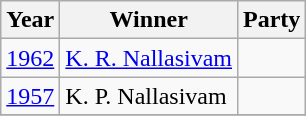<table class="wikitable sortable">
<tr>
<th>Year</th>
<th>Winner</th>
<th colspan="2">Party</th>
</tr>
<tr>
<td><a href='#'>1962</a></td>
<td><a href='#'>K. R. Nallasivam</a></td>
<td></td>
</tr>
<tr>
<td><a href='#'>1957</a></td>
<td>K. P. Nallasivam</td>
<td></td>
</tr>
<tr>
</tr>
</table>
